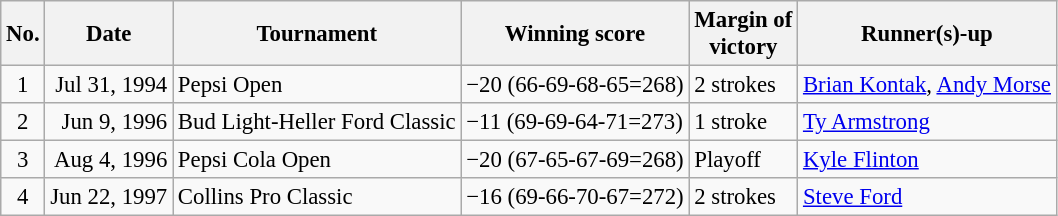<table class="wikitable" style="font-size:95%;">
<tr>
<th>No.</th>
<th>Date</th>
<th>Tournament</th>
<th>Winning score</th>
<th>Margin of<br>victory</th>
<th>Runner(s)-up</th>
</tr>
<tr>
<td align=center>1</td>
<td align=right>Jul 31, 1994</td>
<td>Pepsi Open</td>
<td>−20 (66-69-68-65=268)</td>
<td>2 strokes</td>
<td> <a href='#'>Brian Kontak</a>,  <a href='#'>Andy Morse</a></td>
</tr>
<tr>
<td align=center>2</td>
<td align=right>Jun 9, 1996</td>
<td>Bud Light-Heller Ford Classic</td>
<td>−11 (69-69-64-71=273)</td>
<td>1 stroke</td>
<td> <a href='#'>Ty Armstrong</a></td>
</tr>
<tr>
<td align=center>3</td>
<td align=right>Aug 4, 1996</td>
<td>Pepsi Cola Open</td>
<td>−20 (67-65-67-69=268)</td>
<td>Playoff</td>
<td> <a href='#'>Kyle Flinton</a></td>
</tr>
<tr>
<td align=center>4</td>
<td align=right>Jun 22, 1997</td>
<td>Collins Pro Classic</td>
<td>−16 (69-66-70-67=272)</td>
<td>2 strokes</td>
<td> <a href='#'>Steve Ford</a></td>
</tr>
</table>
